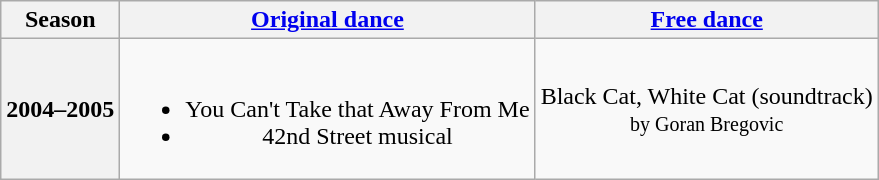<table class="wikitable" style="text-align:center">
<tr>
<th>Season</th>
<th><a href='#'>Original dance</a></th>
<th><a href='#'>Free dance</a></th>
</tr>
<tr>
<th>2004–2005</th>
<td><br><ul><li>You Can't Take that Away From Me</li><li>42nd Street musical</li></ul></td>
<td>Black Cat, White Cat (soundtrack) <br><small> by Goran Bregovic </small></td>
</tr>
</table>
